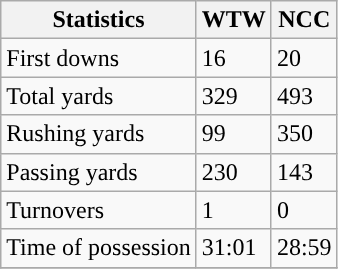<table class="wikitable">
<tr>
<th>Statistics</th>
<th>WTW</th>
<th>NCC</th>
</tr>
<tr>
<td>First downs</td>
<td>16</td>
<td>20</td>
</tr>
<tr>
<td>Total yards</td>
<td>329</td>
<td>493</td>
</tr>
<tr>
<td>Rushing yards</td>
<td>99</td>
<td>350</td>
</tr>
<tr>
<td>Passing yards</td>
<td>230</td>
<td>143</td>
</tr>
<tr>
<td>Turnovers</td>
<td>1</td>
<td>0</td>
</tr>
<tr>
<td>Time of possession</td>
<td>31:01</td>
<td>28:59</td>
</tr>
<tr>
</tr>
</table>
